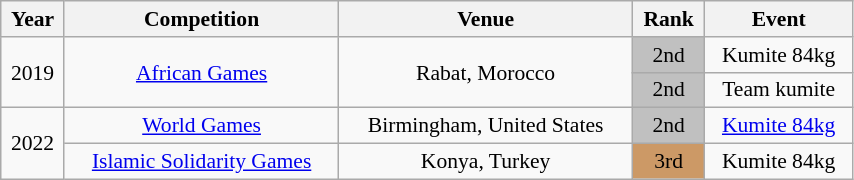<table class="wikitable sortable" width=45% style="font-size:90%; text-align:center;">
<tr>
<th>Year</th>
<th>Competition</th>
<th>Venue</th>
<th>Rank</th>
<th>Event</th>
</tr>
<tr>
<td rowspan=2>2019</td>
<td rowspan=2><a href='#'>African Games</a></td>
<td rowspan=2>Rabat, Morocco</td>
<td bgcolor="silver">2nd</td>
<td>Kumite 84kg</td>
</tr>
<tr>
<td bgcolor="silver">2nd</td>
<td>Team kumite</td>
</tr>
<tr>
<td rowspan=2>2022</td>
<td><a href='#'>World Games</a></td>
<td>Birmingham, United States</td>
<td bgcolor="silver">2nd</td>
<td><a href='#'>Kumite 84kg</a></td>
</tr>
<tr>
<td><a href='#'>Islamic Solidarity Games</a></td>
<td>Konya, Turkey</td>
<td bgcolor="cc9966">3rd</td>
<td>Kumite 84kg</td>
</tr>
</table>
